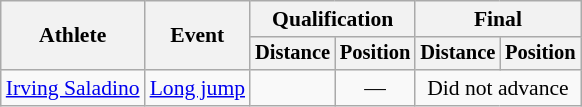<table class=wikitable style="font-size:90%">
<tr>
<th rowspan="2">Athlete</th>
<th rowspan="2">Event</th>
<th colspan="2">Qualification</th>
<th colspan="2">Final</th>
</tr>
<tr style="font-size:95%">
<th>Distance</th>
<th>Position</th>
<th>Distance</th>
<th>Position</th>
</tr>
<tr align=center>
<td align=left><a href='#'>Irving Saladino</a></td>
<td align=left><a href='#'>Long jump</a></td>
<td></td>
<td>—</td>
<td colspan=2>Did not advance</td>
</tr>
</table>
